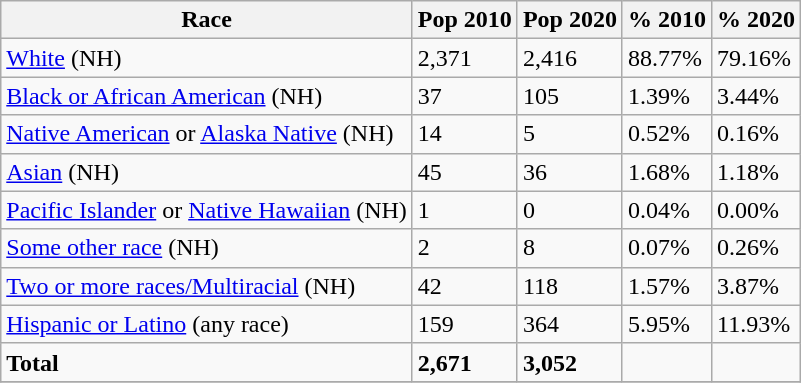<table class="wikitable">
<tr>
<th>Race</th>
<th>Pop 2010</th>
<th>Pop 2020</th>
<th>% 2010</th>
<th>% 2020</th>
</tr>
<tr>
<td><a href='#'>White</a> (NH)</td>
<td>2,371</td>
<td>2,416</td>
<td>88.77%</td>
<td>79.16%</td>
</tr>
<tr>
<td><a href='#'>Black or African American</a> (NH)</td>
<td>37</td>
<td>105</td>
<td>1.39%</td>
<td>3.44%</td>
</tr>
<tr>
<td><a href='#'>Native American</a> or <a href='#'>Alaska Native</a> (NH)</td>
<td>14</td>
<td>5</td>
<td>0.52%</td>
<td>0.16%</td>
</tr>
<tr>
<td><a href='#'>Asian</a> (NH)</td>
<td>45</td>
<td>36</td>
<td>1.68%</td>
<td>1.18%</td>
</tr>
<tr>
<td><a href='#'>Pacific Islander</a> or <a href='#'>Native Hawaiian</a> (NH)</td>
<td>1</td>
<td>0</td>
<td>0.04%</td>
<td>0.00%</td>
</tr>
<tr>
<td><a href='#'>Some other race</a> (NH)</td>
<td>2</td>
<td>8</td>
<td>0.07%</td>
<td>0.26%</td>
</tr>
<tr>
<td><a href='#'>Two or more races/Multiracial</a> (NH)</td>
<td>42</td>
<td>118</td>
<td>1.57%</td>
<td>3.87%</td>
</tr>
<tr>
<td><a href='#'>Hispanic or Latino</a> (any race)</td>
<td>159</td>
<td>364</td>
<td>5.95%</td>
<td>11.93%</td>
</tr>
<tr>
<td><strong>Total</strong></td>
<td><strong>2,671</strong></td>
<td><strong>3,052</strong></td>
<td></td>
<td></td>
</tr>
<tr>
</tr>
</table>
